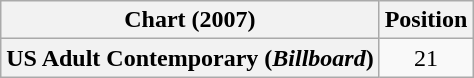<table class="wikitable plainrowheaders" style="text-align:center">
<tr>
<th>Chart (2007)</th>
<th>Position</th>
</tr>
<tr>
<th scope="row">US Adult Contemporary (<em>Billboard</em>)</th>
<td>21</td>
</tr>
</table>
